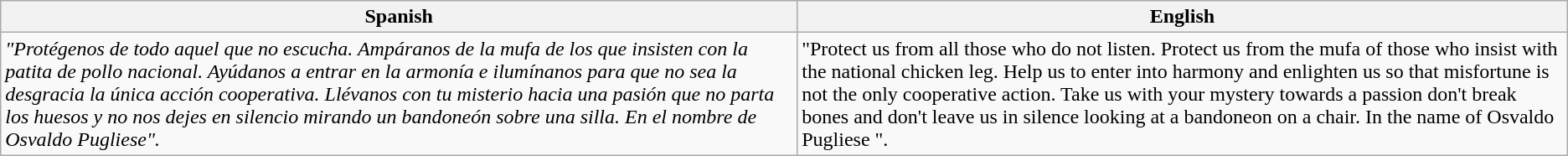<table class="wikitable">
<tr>
<th>Spanish</th>
<th>English</th>
</tr>
<tr>
<td><em>"Protégenos de todo aquel que no escucha. Ampáranos de la mufa de los que insisten con la patita de pollo nacional. Ayúdanos a entrar en la armonía e ilumínanos para que no sea la desgracia la única acción cooperativa. Llévanos con tu misterio hacia una pasión que no parta los huesos y no nos dejes en silencio mirando un bandoneón sobre una silla. En el nombre de Osvaldo Pugliese".</em></td>
<td>"Protect us from all those who do not listen. Protect us from the mufa of those who insist with the national chicken leg. Help us to enter into harmony and enlighten us so that misfortune is not the only cooperative action. Take us with your mystery towards a passion don't break bones and don't leave us in silence looking at a bandoneon on a chair. In the name of Osvaldo Pugliese ".</td>
</tr>
</table>
